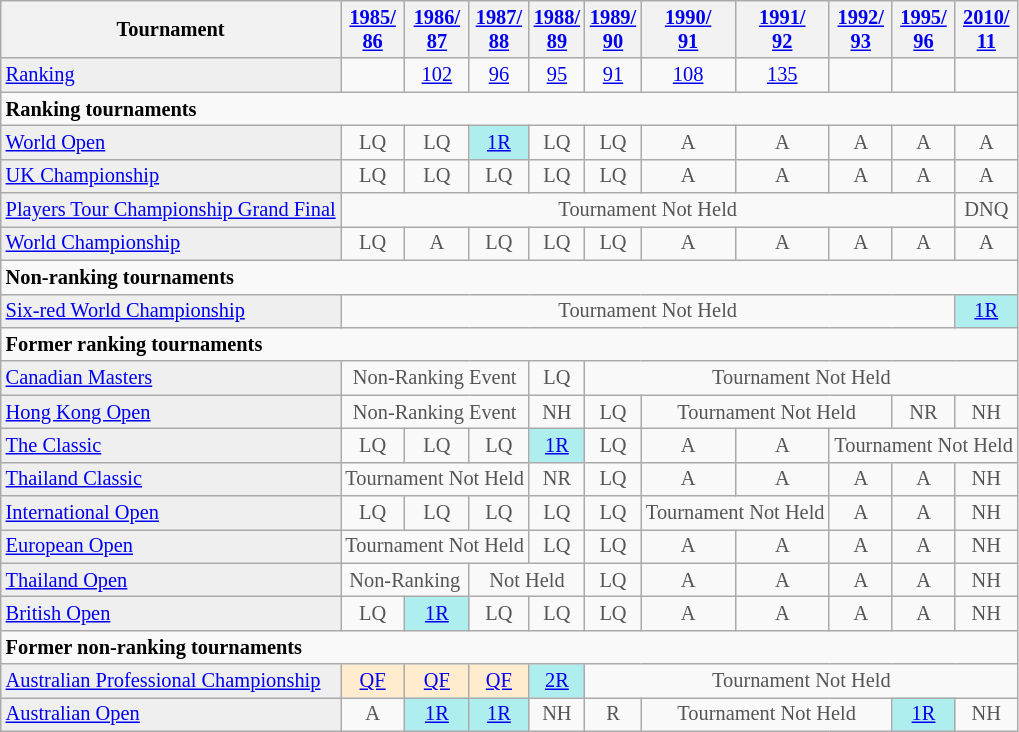<table class="wikitable" style="font-size:85%;">
<tr>
<th>Tournament</th>
<th><a href='#'>1985/<br>86</a></th>
<th><a href='#'>1986/<br>87</a></th>
<th><a href='#'>1987/<br>88</a></th>
<th><a href='#'>1988/<br>89</a></th>
<th><a href='#'>1989/<br>90</a></th>
<th><a href='#'>1990/<br>91</a></th>
<th><a href='#'>1991/<br>92</a></th>
<th><a href='#'>1992/<br>93</a></th>
<th><a href='#'>1995/<br>96</a></th>
<th><a href='#'>2010/<br>11</a></th>
</tr>
<tr>
<td style="background:#EFEFEF;"><a href='#'>Ranking</a></td>
<td align="center"></td>
<td align="center"><a href='#'>102</a></td>
<td align="center"><a href='#'>96</a></td>
<td align="center"><a href='#'>95</a></td>
<td align="center"><a href='#'>91</a></td>
<td align="center"><a href='#'>108</a></td>
<td align="center"><a href='#'>135</a></td>
<td align="center"></td>
<td align="center"></td>
<td align="center"></td>
</tr>
<tr>
<td colspan="20"><strong>Ranking tournaments</strong></td>
</tr>
<tr>
<td style="background:#EFEFEF;"><a href='#'>World Open</a></td>
<td align="center" style="color:#555555;">LQ</td>
<td align="center" style="color:#555555;">LQ</td>
<td align="center" style="background:#afeeee;"><a href='#'>1R</a></td>
<td align="center" style="color:#555555;">LQ</td>
<td align="center" style="color:#555555;">LQ</td>
<td align="center" style="color:#555555;">A</td>
<td align="center" style="color:#555555;">A</td>
<td align="center" style="color:#555555;">A</td>
<td align="center" style="color:#555555;">A</td>
<td align="center" style="color:#555555;">A</td>
</tr>
<tr>
<td style="background:#EFEFEF;"><a href='#'>UK Championship</a></td>
<td align="center" style="color:#555555;">LQ</td>
<td align="center" style="color:#555555;">LQ</td>
<td align="center" style="color:#555555;">LQ</td>
<td align="center" style="color:#555555;">LQ</td>
<td align="center" style="color:#555555;">LQ</td>
<td align="center" style="color:#555555;">A</td>
<td align="center" style="color:#555555;">A</td>
<td align="center" style="color:#555555;">A</td>
<td align="center" style="color:#555555;">A</td>
<td align="center" style="color:#555555;">A</td>
</tr>
<tr>
<td style="background:#EFEFEF;"><a href='#'>Players Tour Championship Grand Final</a></td>
<td align="center" colspan="9" style="color:#555555;">Tournament Not Held</td>
<td align="center" style="color:#555555;">DNQ</td>
</tr>
<tr>
<td style="background:#EFEFEF;"><a href='#'>World Championship</a></td>
<td align="center" style="color:#555555;">LQ</td>
<td align="center" style="color:#555555;">A</td>
<td align="center" style="color:#555555;">LQ</td>
<td align="center" style="color:#555555;">LQ</td>
<td align="center" style="color:#555555;">LQ</td>
<td align="center" style="color:#555555;">A</td>
<td align="center" style="color:#555555;">A</td>
<td align="center" style="color:#555555;">A</td>
<td align="center" style="color:#555555;">A</td>
<td align="center" style="color:#555555;">A</td>
</tr>
<tr>
<td colspan="20"><strong>Non-ranking tournaments</strong></td>
</tr>
<tr>
<td style="background:#EFEFEF;"><a href='#'>Six-red World Championship</a></td>
<td align="center" colspan="9" style="color:#555555;">Tournament Not Held</td>
<td align="center" style="background:#afeeee;"><a href='#'>1R</a></td>
</tr>
<tr>
<td colspan="20"><strong>Former ranking tournaments</strong></td>
</tr>
<tr>
<td style="background:#EFEFEF;"><a href='#'>Canadian Masters</a></td>
<td align="center" colspan="3" style="color:#555555;">Non-Ranking Event</td>
<td align="center" style="color:#555555;">LQ</td>
<td align="center" colspan="20" style="color:#555555;">Tournament Not Held</td>
</tr>
<tr>
<td style="background:#EFEFEF;"><a href='#'>Hong Kong Open</a></td>
<td align="center" colspan="3" style="color:#555555;">Non-Ranking Event</td>
<td align="center" style="color:#555555;">NH</td>
<td align="center" style="color:#555555;">LQ</td>
<td align="center" colspan="3" style="color:#555555;">Tournament Not Held</td>
<td align="center" style="color:#555555;">NR</td>
<td align="center" colspan="20" style="color:#555555;">NH</td>
</tr>
<tr>
<td style="background:#EFEFEF;"><a href='#'>The Classic</a></td>
<td align="center" style="color:#555555;">LQ</td>
<td align="center" style="color:#555555;">LQ</td>
<td align="center" style="color:#555555;">LQ</td>
<td align="center" style="background:#afeeee;"><a href='#'>1R</a></td>
<td align="center" style="color:#555555;">LQ</td>
<td align="center" style="color:#555555;">A</td>
<td align="center" style="color:#555555;">A</td>
<td align="center" colspan="20" style="color:#555555;">Tournament Not Held</td>
</tr>
<tr>
<td style="background:#EFEFEF;"><a href='#'>Thailand Classic</a></td>
<td align="center" colspan="3" style="color:#555555;">Tournament Not Held</td>
<td align="center" style="color:#555555;">NR</td>
<td align="center" style="color:#555555;">LQ</td>
<td align="center" style="color:#555555;">A</td>
<td align="center" style="color:#555555;">A</td>
<td align="center" style="color:#555555;">A</td>
<td align="center" style="color:#555555;">A</td>
<td align="center" colspan="20" style="color:#555555;">NH</td>
</tr>
<tr>
<td style="background:#EFEFEF;"><a href='#'>International Open</a></td>
<td align="center" style="color:#555555;">LQ</td>
<td align="center" style="color:#555555;">LQ</td>
<td align="center" style="color:#555555;">LQ</td>
<td align="center" style="color:#555555;">LQ</td>
<td align="center" style="color:#555555;">LQ</td>
<td align="center" colspan="2" style="color:#555555;">Tournament Not Held</td>
<td align="center" style="color:#555555;">A</td>
<td align="center" style="color:#555555;">A</td>
<td align="center" colspan="20" style="color:#555555;">NH</td>
</tr>
<tr>
<td style="background:#EFEFEF;"><a href='#'>European Open</a></td>
<td align="center" colspan="3" style="color:#555555;">Tournament Not Held</td>
<td align="center" style="color:#555555;">LQ</td>
<td align="center" style="color:#555555;">LQ</td>
<td align="center" style="color:#555555;">A</td>
<td align="center" style="color:#555555;">A</td>
<td align="center" style="color:#555555;">A</td>
<td align="center" style="color:#555555;">A</td>
<td align="center" colspan="20" style="color:#555555;">NH</td>
</tr>
<tr>
<td style="background:#EFEFEF;"><a href='#'>Thailand Open</a></td>
<td align="center" colspan="2" style="color:#555555;">Non-Ranking</td>
<td align="center" colspan="2" style="color:#555555;">Not Held</td>
<td align="center" style="color:#555555;">LQ</td>
<td align="center" style="color:#555555;">A</td>
<td align="center" style="color:#555555;">A</td>
<td align="center" style="color:#555555;">A</td>
<td align="center" style="color:#555555;">A</td>
<td align="center" colspan="20" style="color:#555555;">NH</td>
</tr>
<tr>
<td style="background:#EFEFEF;"><a href='#'>British Open</a></td>
<td align="center" style="color:#555555;">LQ</td>
<td align="center" style="background:#afeeee;"><a href='#'>1R</a></td>
<td align="center" style="color:#555555;">LQ</td>
<td align="center" style="color:#555555;">LQ</td>
<td align="center" style="color:#555555;">LQ</td>
<td align="center" style="color:#555555;">A</td>
<td align="center" style="color:#555555;">A</td>
<td align="center" style="color:#555555;">A</td>
<td align="center" style="color:#555555;">A</td>
<td align="center" colspan="20" style="color:#555555;">NH</td>
</tr>
<tr>
<td colspan="20"><strong>Former non-ranking tournaments</strong></td>
</tr>
<tr>
<td style="background:#EFEFEF;"><a href='#'>Australian Professional Championship</a></td>
<td align="center" style="background:#ffebcd;"><a href='#'>QF</a></td>
<td align="center" style="background:#ffebcd;"><a href='#'>QF</a></td>
<td align="center" style="background:#ffebcd;"><a href='#'>QF</a></td>
<td align="center" style="background:#afeeee;"><a href='#'>2R</a></td>
<td align="center" colspan="20" style="color:#555555;">Tournament Not Held</td>
</tr>
<tr>
<td style="background:#EFEFEF;"><a href='#'>Australian Open</a></td>
<td align="center" style="color:#555555;">A</td>
<td align="center" style="background:#afeeee;"><a href='#'>1R</a></td>
<td align="center" style="background:#afeeee;"><a href='#'>1R</a></td>
<td align="center" style="color:#555555;">NH</td>
<td align="center" style="color:#555555;">R</td>
<td align="center" colspan="3" style="color:#555555;">Tournament Not Held</td>
<td align="center" style="background:#afeeee;"><a href='#'>1R</a></td>
<td align="center" colspan="20" style="color:#555555;">NH</td>
</tr>
</table>
